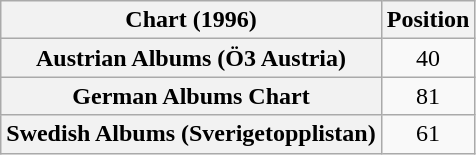<table class="wikitable plainrowheaders" style="text-align:center;">
<tr>
<th scope="col">Chart (1996)</th>
<th scope="col">Position</th>
</tr>
<tr>
<th scope="row">Austrian Albums (Ö3 Austria)</th>
<td>40</td>
</tr>
<tr>
<th scope="row">German Albums Chart</th>
<td>81</td>
</tr>
<tr>
<th scope="row">Swedish Albums (Sverigetopplistan)</th>
<td>61</td>
</tr>
</table>
